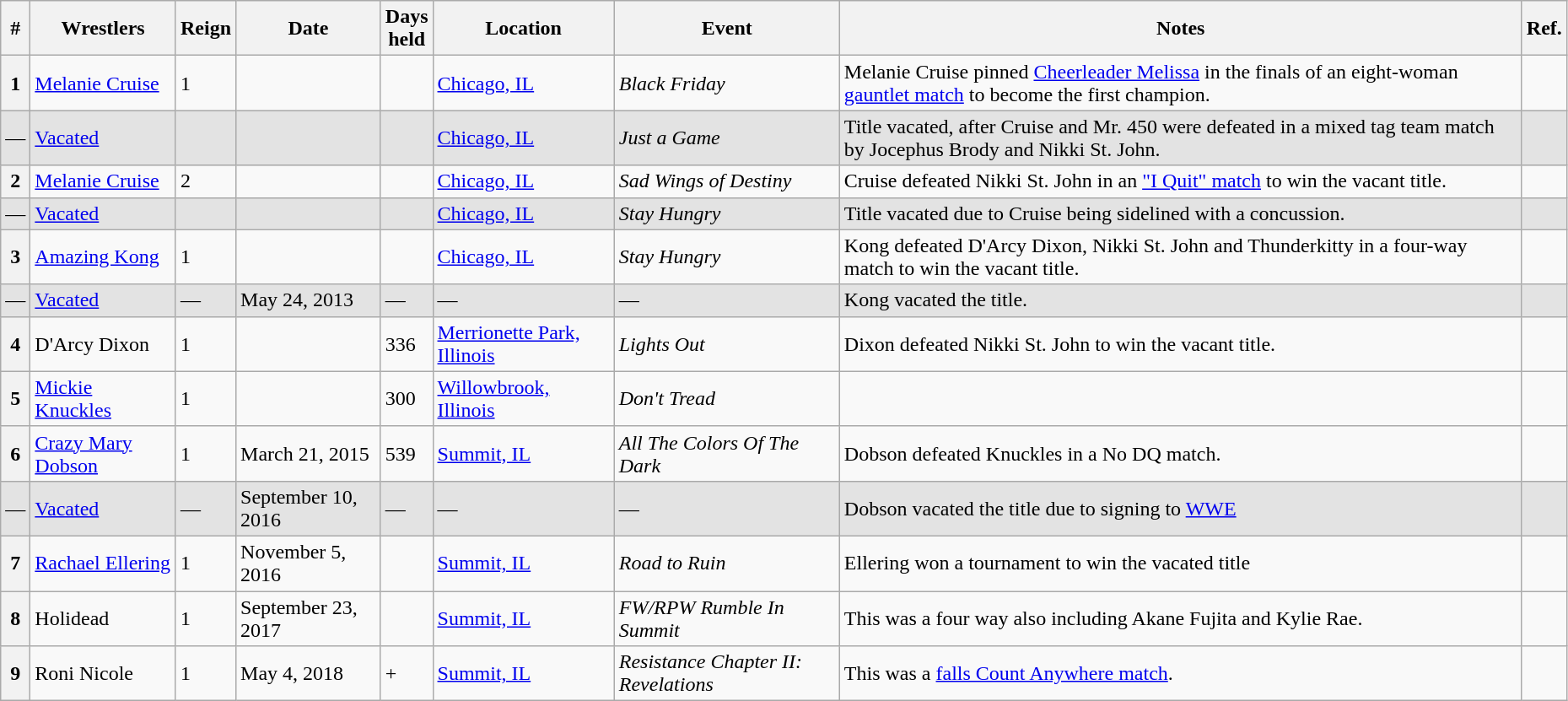<table class="wikitable sortable" width=98%>
<tr>
<th>#</th>
<th>Wrestlers</th>
<th>Reign</th>
<th>Date</th>
<th>Days<br>held</th>
<th>Location</th>
<th>Event</th>
<th>Notes</th>
<th>Ref.</th>
</tr>
<tr>
<th>1</th>
<td><a href='#'>Melanie Cruise</a></td>
<td>1</td>
<td></td>
<td></td>
<td><a href='#'>Chicago, IL</a></td>
<td><em>Black Friday</em></td>
<td>Melanie Cruise pinned <a href='#'>Cheerleader Melissa</a> in the finals of an eight-woman <a href='#'>gauntlet match</a> to become the first champion.</td>
<td align=center></td>
</tr>
<tr style="background-color:#e3e3e3">
<td>—</td>
<td><a href='#'>Vacated</a></td>
<td></td>
<td></td>
<td></td>
<td><a href='#'>Chicago, IL</a></td>
<td><em>Just a Game</em></td>
<td>Title vacated, after Cruise and Mr. 450 were defeated in a mixed tag team match by Jocephus Brody and Nikki St. John.</td>
<td align=center></td>
</tr>
<tr>
<th>2</th>
<td><a href='#'>Melanie Cruise</a></td>
<td>2</td>
<td></td>
<td></td>
<td><a href='#'>Chicago, IL</a></td>
<td><em>Sad Wings of Destiny</em></td>
<td>Cruise defeated Nikki St. John in an <a href='#'>"I Quit" match</a> to win the vacant title.</td>
<td align=center></td>
</tr>
<tr style="background-color:#e3e3e3">
<td>—</td>
<td><a href='#'>Vacated</a></td>
<td></td>
<td></td>
<td></td>
<td><a href='#'>Chicago, IL</a></td>
<td><em>Stay Hungry</em></td>
<td>Title vacated due to Cruise being sidelined with a concussion.</td>
<td align=center></td>
</tr>
<tr>
<th>3</th>
<td><a href='#'>Amazing Kong</a></td>
<td>1</td>
<td></td>
<td></td>
<td><a href='#'>Chicago, IL</a></td>
<td><em>Stay Hungry</em></td>
<td>Kong defeated D'Arcy Dixon, Nikki St. John and Thunderkitty in a four-way match to win the vacant title.</td>
<td align=center></td>
</tr>
<tr style="background-color:#e3e3e3">
<td>—</td>
<td><a href='#'>Vacated</a></td>
<td>—</td>
<td>May 24, 2013</td>
<td>—</td>
<td>—</td>
<td>—</td>
<td>Kong vacated the title.</td>
<td align=center></td>
</tr>
<tr>
<th>4</th>
<td>D'Arcy Dixon</td>
<td>1</td>
<td></td>
<td>336</td>
<td><a href='#'>Merrionette Park, Illinois</a></td>
<td><em>Lights Out</em></td>
<td>Dixon defeated Nikki St. John to win the vacant title.</td>
<td align=center></td>
</tr>
<tr>
<th>5</th>
<td><a href='#'>Mickie Knuckles</a></td>
<td>1</td>
<td></td>
<td>300</td>
<td><a href='#'>Willowbrook, Illinois</a></td>
<td><em>Don't Tread</em></td>
<td></td>
<td align=center></td>
</tr>
<tr>
<th>6</th>
<td><a href='#'>Crazy Mary Dobson</a></td>
<td>1</td>
<td>March 21, 2015</td>
<td>539</td>
<td><a href='#'>Summit, IL</a></td>
<td><em>All The Colors Of The Dark</em></td>
<td>Dobson defeated Knuckles in a No DQ match.</td>
<td></td>
</tr>
<tr style="background-color:#e3e3e3">
<td>—</td>
<td><a href='#'>Vacated</a></td>
<td>—</td>
<td>September 10, 2016</td>
<td>—</td>
<td>—</td>
<td>—</td>
<td>Dobson vacated the title due to signing to <a href='#'>WWE</a></td>
<td></td>
</tr>
<tr>
<th>7</th>
<td><a href='#'>Rachael Ellering</a></td>
<td>1</td>
<td>November 5, 2016</td>
<td></td>
<td><a href='#'>Summit, IL</a></td>
<td><em>Road to Ruin</em></td>
<td>Ellering won a tournament to win the vacated title</td>
<td></td>
</tr>
<tr>
<th>8</th>
<td>Holidead</td>
<td>1</td>
<td>September 23, 2017</td>
<td></td>
<td><a href='#'>Summit, IL</a></td>
<td><em>FW/RPW Rumble In Summit</em></td>
<td>This was a four way also including Akane Fujita and Kylie Rae.</td>
<td></td>
</tr>
<tr>
<th>9</th>
<td>Roni Nicole</td>
<td>1</td>
<td>May 4, 2018</td>
<td>+</td>
<td><a href='#'>Summit, IL</a></td>
<td><em>Resistance Chapter II: Revelations</em></td>
<td>This was a <a href='#'>falls Count Anywhere match</a>.</td>
<td></td>
</tr>
</table>
